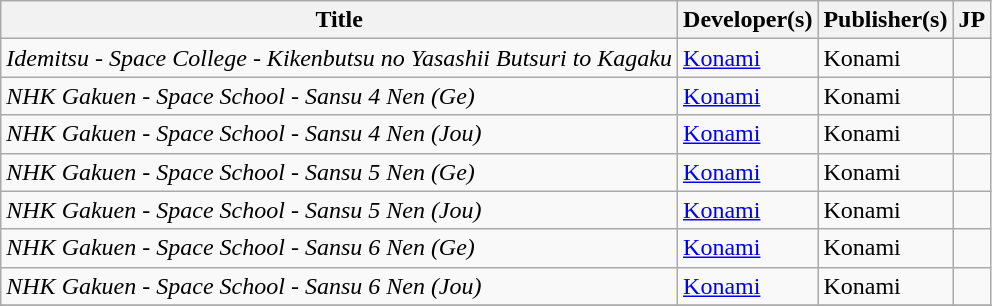<table class="wikitable plainrowheaders sortable" id="konamiqtalist">
<tr>
<th>Title</th>
<th>Developer(s)</th>
<th>Publisher(s)</th>
<th scope="col">JP</th>
</tr>
<tr>
<td><em>Idemitsu - Space College - Kikenbutsu no Yasashii Butsuri to Kagaku</em></td>
<td><a href='#'>Konami</a></td>
<td>Konami</td>
<td></td>
</tr>
<tr>
<td><em>NHK Gakuen - Space School - Sansu 4 Nen (Ge)</em></td>
<td><a href='#'>Konami</a></td>
<td>Konami</td>
<td></td>
</tr>
<tr>
<td><em>NHK Gakuen - Space School - Sansu 4 Nen (Jou)</em></td>
<td><a href='#'>Konami</a></td>
<td>Konami</td>
<td></td>
</tr>
<tr>
<td><em>NHK Gakuen - Space School - Sansu 5 Nen (Ge)</em></td>
<td><a href='#'>Konami</a></td>
<td>Konami</td>
<td></td>
</tr>
<tr>
<td><em>NHK Gakuen - Space School - Sansu 5 Nen (Jou)</em></td>
<td><a href='#'>Konami</a></td>
<td>Konami</td>
<td></td>
</tr>
<tr>
<td><em>NHK Gakuen - Space School - Sansu 6 Nen (Ge)</em></td>
<td><a href='#'>Konami</a></td>
<td>Konami</td>
<td></td>
</tr>
<tr>
<td><em>NHK Gakuen - Space School - Sansu 6 Nen (Jou)</em></td>
<td><a href='#'>Konami</a></td>
<td>Konami</td>
<td></td>
</tr>
<tr>
</tr>
</table>
